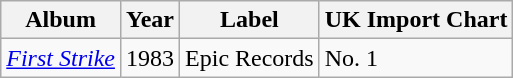<table class="wikitable">
<tr>
<th>Album</th>
<th>Year</th>
<th>Label</th>
<th>UK Import Chart</th>
</tr>
<tr>
<td><em><a href='#'>First Strike</a></em></td>
<td>1983</td>
<td>Epic Records</td>
<td>No. 1</td>
</tr>
</table>
